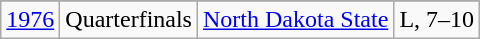<table class="wikitable">
<tr>
</tr>
<tr align="center">
<td><a href='#'>1976</a></td>
<td>Quarterfinals</td>
<td><a href='#'>North Dakota State</a></td>
<td>L, 7–10</td>
</tr>
</table>
